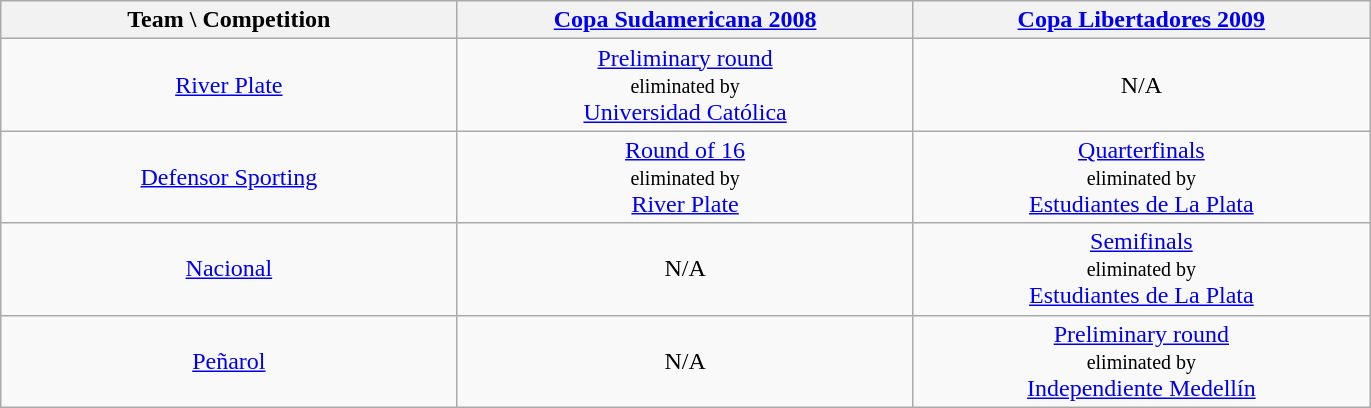<table class="wikitable">
<tr>
<th style="width:20%;">Team \ Competition</th>
<th style="width:20%;"><a href='#'>Copa Sudamericana 2008</a></th>
<th style="width:20%;"><a href='#'>Copa Libertadores 2009</a></th>
</tr>
<tr style="text-align:center;">
<td><a href='#'>River Plate</a></td>
<td><a href='#'>Preliminary round</a> <br> <small>eliminated by </small> <br>  <a href='#'>Universidad Católica</a></td>
<td>N/A</td>
</tr>
<tr style="text-align:center;">
<td><a href='#'>Defensor Sporting</a></td>
<td><a href='#'>Round of 16</a> <br> <small>eliminated by </small> <br>  <a href='#'>River Plate</a></td>
<td><a href='#'>Quarterfinals</a> <br> <small>eliminated by</small> <br>  <a href='#'>Estudiantes de La Plata</a></td>
</tr>
<tr style="text-align:center;">
<td><a href='#'>Nacional</a></td>
<td>N/A</td>
<td><a href='#'>Semifinals</a> <br> <small>eliminated by</small> <br>  <a href='#'>Estudiantes de La Plata</a></td>
</tr>
<tr style="text-align:center;">
<td><a href='#'>Peñarol</a></td>
<td>N/A</td>
<td><a href='#'>Preliminary round</a> <br> <small>eliminated by</small>  <br>  <a href='#'>Independiente Medellín</a></td>
</tr>
</table>
